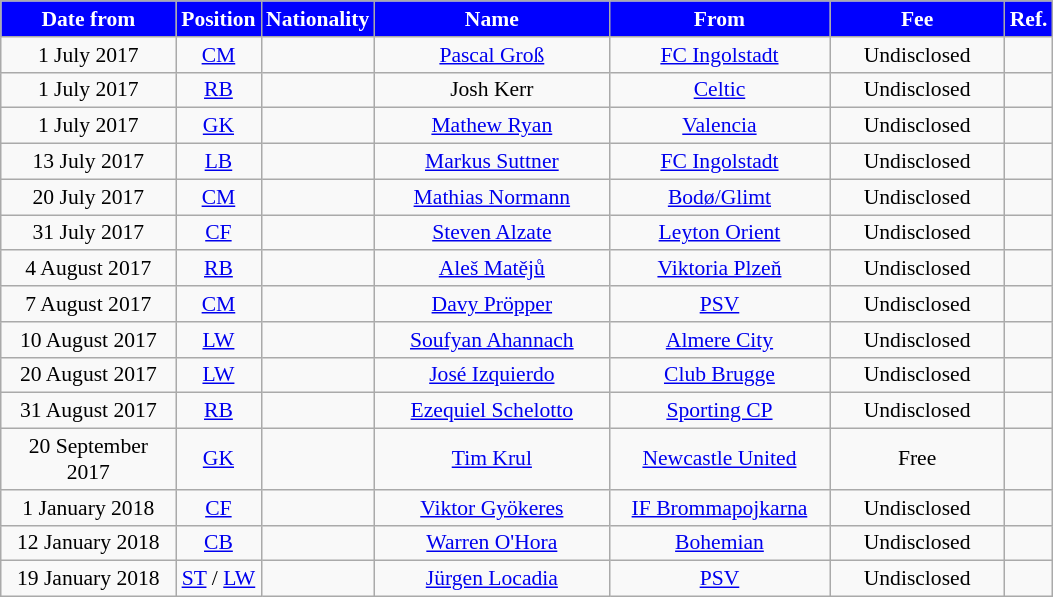<table class="wikitable"  style="text-align:center; font-size:90%; ">
<tr>
<th style="background:#0000FF; color:#FFFFFF; width:110px;">Date from</th>
<th style="background:#0000FF; color:#FFFFFF; width:50px;">Position</th>
<th style="background:#0000FF; color:#FFFFFF; width:50px;">Nationality</th>
<th style="background:#0000FF; color:#FFFFFF; width:150px;">Name</th>
<th style="background:#0000FF; color:#FFFFFF; width:140px;">From</th>
<th style="background:#0000FF; color:#FFFFFF; width:110px;">Fee</th>
<th style="background:#0000FF; color:#FFFFFF; width:25px;">Ref.</th>
</tr>
<tr>
<td>1 July 2017</td>
<td><a href='#'>CM</a></td>
<td></td>
<td><a href='#'>Pascal Groß</a></td>
<td><a href='#'>FC Ingolstadt</a></td>
<td>Undisclosed</td>
<td></td>
</tr>
<tr>
<td>1 July 2017</td>
<td><a href='#'>RB</a></td>
<td></td>
<td>Josh Kerr</td>
<td><a href='#'>Celtic</a></td>
<td>Undisclosed</td>
<td></td>
</tr>
<tr>
<td>1 July 2017</td>
<td><a href='#'>GK</a></td>
<td></td>
<td><a href='#'>Mathew Ryan</a></td>
<td><a href='#'>Valencia</a></td>
<td>Undisclosed</td>
<td></td>
</tr>
<tr>
<td>13 July 2017</td>
<td><a href='#'>LB</a></td>
<td></td>
<td><a href='#'>Markus Suttner</a></td>
<td><a href='#'>FC Ingolstadt</a></td>
<td>Undisclosed</td>
<td></td>
</tr>
<tr>
<td>20 July 2017</td>
<td><a href='#'>CM</a></td>
<td></td>
<td><a href='#'>Mathias Normann</a></td>
<td><a href='#'>Bodø/Glimt</a></td>
<td>Undisclosed</td>
<td></td>
</tr>
<tr>
<td>31 July 2017</td>
<td><a href='#'>CF</a></td>
<td></td>
<td><a href='#'>Steven Alzate</a></td>
<td><a href='#'>Leyton Orient</a></td>
<td>Undisclosed</td>
<td></td>
</tr>
<tr>
<td>4 August 2017</td>
<td><a href='#'>RB</a></td>
<td></td>
<td><a href='#'>Aleš Matějů</a></td>
<td><a href='#'>Viktoria Plzeň</a></td>
<td>Undisclosed</td>
<td></td>
</tr>
<tr>
<td>7 August 2017</td>
<td><a href='#'>CM</a></td>
<td></td>
<td><a href='#'>Davy Pröpper</a></td>
<td><a href='#'>PSV</a></td>
<td>Undisclosed</td>
<td></td>
</tr>
<tr>
<td>10 August 2017</td>
<td><a href='#'>LW</a></td>
<td></td>
<td><a href='#'>Soufyan Ahannach</a></td>
<td><a href='#'>Almere City</a></td>
<td>Undisclosed</td>
<td></td>
</tr>
<tr>
<td>20 August 2017</td>
<td><a href='#'>LW</a></td>
<td></td>
<td><a href='#'>José Izquierdo</a></td>
<td><a href='#'>Club Brugge</a></td>
<td>Undisclosed</td>
<td></td>
</tr>
<tr>
<td>31 August 2017</td>
<td><a href='#'>RB</a></td>
<td></td>
<td><a href='#'>Ezequiel Schelotto</a></td>
<td><a href='#'>Sporting CP</a></td>
<td>Undisclosed</td>
<td></td>
</tr>
<tr>
<td>20 September 2017</td>
<td><a href='#'>GK</a></td>
<td></td>
<td><a href='#'>Tim Krul</a></td>
<td><a href='#'>Newcastle United</a></td>
<td>Free</td>
<td></td>
</tr>
<tr>
<td>1 January 2018</td>
<td><a href='#'>CF</a></td>
<td></td>
<td><a href='#'>Viktor Gyökeres</a></td>
<td><a href='#'>IF Brommapojkarna</a></td>
<td>Undisclosed</td>
<td></td>
</tr>
<tr>
<td>12 January 2018</td>
<td><a href='#'>CB</a></td>
<td></td>
<td><a href='#'>Warren O'Hora</a></td>
<td><a href='#'>Bohemian</a></td>
<td>Undisclosed</td>
<td></td>
</tr>
<tr>
<td>19 January 2018</td>
<td><a href='#'>ST</a> / <a href='#'>LW</a></td>
<td></td>
<td><a href='#'>Jürgen Locadia</a></td>
<td><a href='#'>PSV</a></td>
<td>Undisclosed</td>
<td></td>
</tr>
</table>
